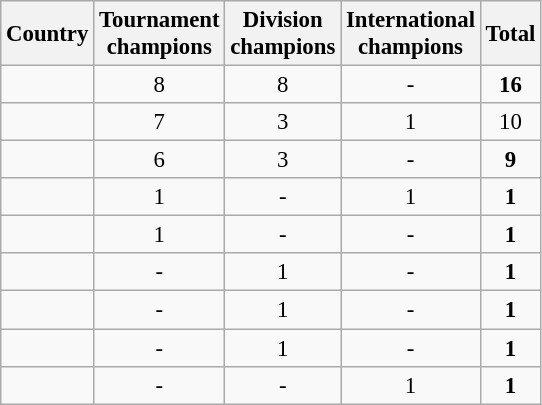<table class="wikitable sortable mw-collapsible" style="font-size:95%; align=center">
<tr>
<th>Country</th>
<th>Tournament<br>champions</th>
<th>Division<br>champions</th>
<th>International <br> champions</th>
<th>Total</th>
</tr>
<tr>
<td align=left></td>
<td align=center>8</td>
<td align=center>8</td>
<td align=center>-</td>
<td align=center><strong>16</strong></td>
</tr>
<tr>
<td align="left"></td>
<td align="center">7</td>
<td align="center">3</td>
<td align="center">1</td>
<td align="center">10</td>
</tr>
<tr>
<td align=left></td>
<td align=center>6</td>
<td align=center>3</td>
<td align=center>-</td>
<td align=center><strong>9</strong></td>
</tr>
<tr>
<td align="left"></td>
<td align="center">1</td>
<td align="center">-</td>
<td align="center">1</td>
<td align="center"><strong>1</strong></td>
</tr>
<tr>
<td align=left></td>
<td align=center>1</td>
<td align=center>-</td>
<td align=center>-</td>
<td align=center><strong>1</strong></td>
</tr>
<tr>
<td align=left></td>
<td align=center>-</td>
<td align=center>1</td>
<td align=center>-</td>
<td align=center><strong>1</strong></td>
</tr>
<tr>
<td align=left></td>
<td align=center>-</td>
<td align=center>1</td>
<td align=center>-</td>
<td align=center><strong>1</strong></td>
</tr>
<tr>
<td align=left></td>
<td align=center>-</td>
<td align=center>1</td>
<td align=center>-</td>
<td align=center><strong>1</strong></td>
</tr>
<tr>
<td align=left></td>
<td align=center>-</td>
<td align=center>-</td>
<td align=center>1</td>
<td align=center><strong>1</strong></td>
</tr>
</table>
